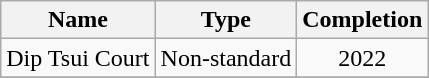<table class="wikitable" style="text-align: center">
<tr>
<th>Name</th>
<th>Type</th>
<th>Completion</th>
</tr>
<tr>
<td>Dip Tsui Court</td>
<td>Non-standard</td>
<td>2022</td>
</tr>
<tr>
</tr>
</table>
